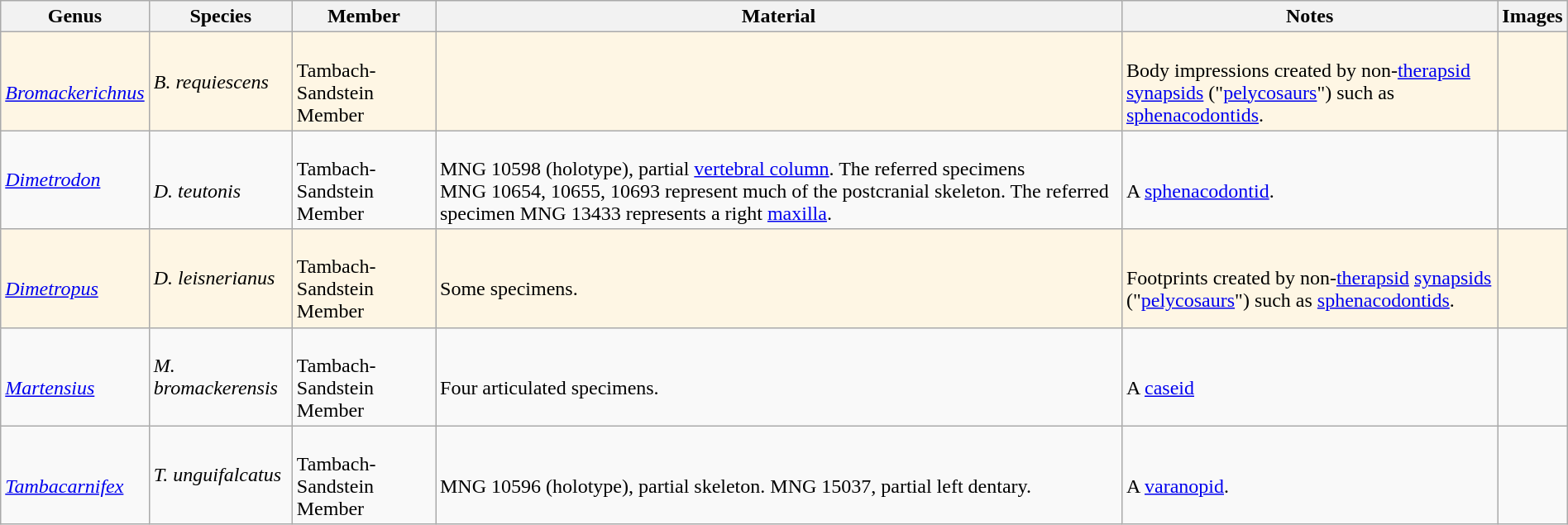<table class="wikitable sortable" align="center" width="100%">
<tr>
<th>Genus</th>
<th>Species</th>
<th>Member</th>
<th class="unsortable">Material</th>
<th class="unsortable">Notes</th>
<th class="unsortable">Images</th>
</tr>
<tr style="background:#FEF6E4;">
<td><br><em><a href='#'>Bromackerichnus</a></em></td>
<td><em>B. requiescens</em></td>
<td style="background:#FEF6E4;"><br>Tambach-Sandstein Member</td>
<td style="background:#FEF6E4;"></td>
<td style="background:#FEF6E4;"><br>Body impressions created by non-<a href='#'>therapsid</a> <a href='#'>synapsids</a> ("<a href='#'>pelycosaurs</a>") such as <a href='#'>sphenacodontids</a>.</td>
<td style="background:#FEF6E4;"></td>
</tr>
<tr>
<td><em><a href='#'>Dimetrodon</a></em></td>
<td><br><em>D. teutonis</em></td>
<td><br>Tambach-Sandstein Member</td>
<td><br>MNG 10598 (holotype), partial <a href='#'>vertebral column</a>. The referred specimens MNG 10654, 10655, 10693 represent much of the postcranial skeleton. The referred specimen MNG 13433 represents a right <a href='#'>maxilla</a>.</td>
<td><br>A <a href='#'>sphenacodontid</a>.</td>
<td></td>
</tr>
<tr style="background:#FEF6E4;">
<td><br><em><a href='#'>Dimetropus</a></em></td>
<td><em>D. leisnerianus</em></td>
<td style="background:#FEF6E4;"><br>Tambach-Sandstein Member</td>
<td style="background:#FEF6E4;"><br>Some specimens.</td>
<td style="background:#FEF6E4;"><br>Footprints created by non-<a href='#'>therapsid</a> <a href='#'>synapsids</a> ("<a href='#'>pelycosaurs</a>") such as <a href='#'>sphenacodontids</a>.</td>
<td style="background:#FEF6E4;"></td>
</tr>
<tr>
<td><br><em><a href='#'>Martensius</a></em></td>
<td><em>M. bromackerensis</em></td>
<td><br>Tambach-Sandstein Member</td>
<td><br>Four articulated specimens.</td>
<td><br>A <a href='#'>caseid</a></td>
<td></td>
</tr>
<tr>
<td><br><em><a href='#'>Tambacarnifex</a></em></td>
<td><em>T. unguifalcatus</em></td>
<td><br>Tambach-Sandstein Member</td>
<td><br>MNG 10596 (holotype), partial skeleton. MNG 15037, partial left dentary.</td>
<td><br>A <a href='#'>varanopid</a>.</td>
<td></td>
</tr>
</table>
